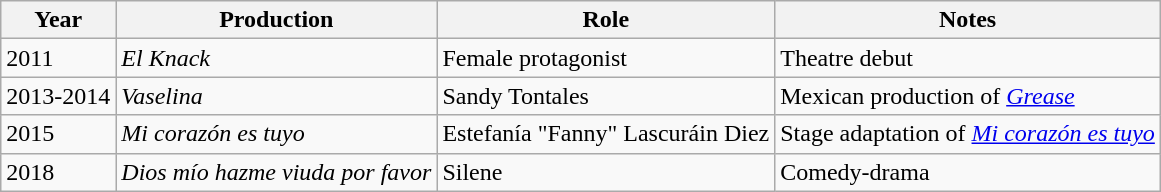<table class="wikitable">
<tr>
<th>Year</th>
<th>Production</th>
<th>Role</th>
<th>Notes</th>
</tr>
<tr>
<td>2011</td>
<td><em>El Knack</em></td>
<td>Female protagonist</td>
<td>Theatre debut</td>
</tr>
<tr>
<td>2013-2014</td>
<td><em>Vaselina</em></td>
<td>Sandy Tontales</td>
<td>Mexican production of <em><a href='#'>Grease</a></em></td>
</tr>
<tr>
<td>2015</td>
<td><em>Mi corazón es tuyo</em></td>
<td>Estefanía "Fanny" Lascuráin Diez</td>
<td>Stage adaptation of <em><a href='#'>Mi corazón es tuyo</a></em></td>
</tr>
<tr>
<td>2018</td>
<td><em>Dios mío hazme viuda por favor</em></td>
<td>Silene</td>
<td>Comedy-drama</td>
</tr>
</table>
